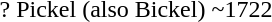<table>
<tr>
<td>? Pickel (also Bickel)</td>
<td>~1722</td>
</tr>
<tr>
</tr>
</table>
